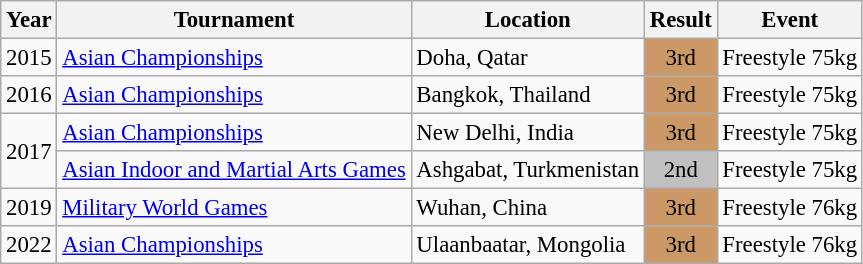<table class="wikitable" style="font-size:95%;">
<tr>
<th>Year</th>
<th>Tournament</th>
<th>Location</th>
<th>Result</th>
<th>Event</th>
</tr>
<tr>
<td>2015</td>
<td><a href='#'>Asian Championships</a></td>
<td>Doha, Qatar</td>
<td align="center" bgcolor="cc9966">3rd</td>
<td>Freestyle 75kg</td>
</tr>
<tr>
<td>2016</td>
<td><a href='#'>Asian Championships</a></td>
<td>Bangkok, Thailand</td>
<td align="center" bgcolor="cc9966">3rd</td>
<td>Freestyle 75kg</td>
</tr>
<tr>
<td rowspan=2>2017</td>
<td><a href='#'>Asian Championships</a></td>
<td>New Delhi, India</td>
<td align="center" bgcolor="cc9966">3rd</td>
<td>Freestyle 75kg</td>
</tr>
<tr>
<td><a href='#'>Asian Indoor and Martial Arts Games</a></td>
<td>Ashgabat, Turkmenistan</td>
<td align="center" bgcolor="silver">2nd</td>
<td>Freestyle 75kg</td>
</tr>
<tr>
<td>2019</td>
<td><a href='#'>Military World Games</a></td>
<td>Wuhan, China</td>
<td align="center" bgcolor="cc9966">3rd</td>
<td>Freestyle 76kg</td>
</tr>
<tr>
<td>2022</td>
<td><a href='#'>Asian Championships</a></td>
<td>Ulaanbaatar, Mongolia</td>
<td align="center" bgcolor="cc9966">3rd</td>
<td>Freestyle 76kg</td>
</tr>
</table>
